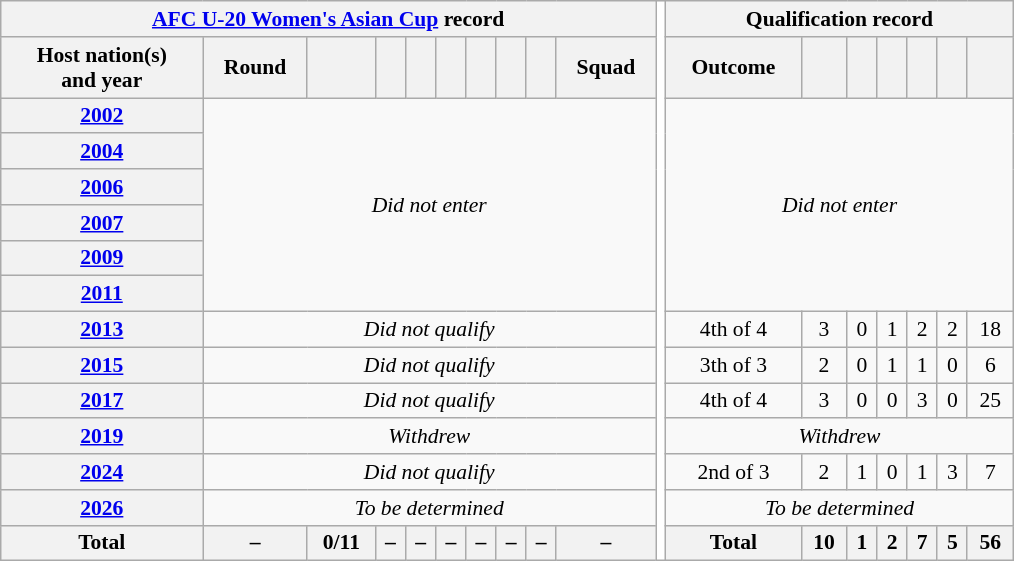<table class="wikitable" style="font-size:90%; text-align:center;">
<tr>
<th colspan=10><a href='#'>AFC U-20 Women's Asian Cup</a> record</th>
<th rowspan="15" style="width:1%;background:white"></th>
<th colspan=7>Qualification record</th>
</tr>
<tr>
<th scope="col">Host nation(s)<br>and year</th>
<th scope="col">Round</th>
<th scope="col"></th>
<th scope="col"></th>
<th scope="col"></th>
<th scope="col"></th>
<th scope="col"></th>
<th scope="col"></th>
<th scope="col"></th>
<th scope="col">Squad</th>
<th scope="col">Outcome</th>
<th scope="col"></th>
<th scope="col"></th>
<th scope="col"></th>
<th scope="col"></th>
<th scope="col"></th>
<th scope="col"></th>
</tr>
<tr>
<th scope="row"> <a href='#'>2002</a></th>
<td colspan="9" rowspan="6"><em>Did not enter</em></td>
<td colspan="7" rowspan="6"><em>Did not enter</em></td>
</tr>
<tr>
<th scope="row"> <a href='#'>2004</a></th>
</tr>
<tr>
<th scope="row"> <a href='#'>2006</a></th>
</tr>
<tr>
<th scope="row"> <a href='#'>2007</a></th>
</tr>
<tr>
<th scope="row"> <a href='#'>2009</a></th>
</tr>
<tr>
<th scope="row"> <a href='#'>2011</a></th>
</tr>
<tr>
<th scope="row"> <a href='#'>2013</a></th>
<td colspan="9"><em>Did not qualify</em></td>
<td>4th of 4</td>
<td>3</td>
<td>0</td>
<td>1</td>
<td>2</td>
<td>2</td>
<td>18</td>
</tr>
<tr>
<th scope="row"> <a href='#'>2015</a></th>
<td colspan="9"><em>Did not qualify</em></td>
<td>3th of 3</td>
<td>2</td>
<td>0</td>
<td>1</td>
<td>1</td>
<td>0</td>
<td>6</td>
</tr>
<tr>
<th scope="row"> <a href='#'>2017</a></th>
<td colspan="9"><em>Did not qualify</em></td>
<td>4th of 4</td>
<td>3</td>
<td>0</td>
<td>0</td>
<td>3</td>
<td>0</td>
<td>25</td>
</tr>
<tr>
<th scope="row"> <a href='#'>2019</a></th>
<td colspan="9"><em>Withdrew</em></td>
<td colspan="7"><em>Withdrew</em></td>
</tr>
<tr>
<th> <a href='#'>2024</a></th>
<td colspan="9"><em>Did not qualify</em></td>
<td>2nd of 3</td>
<td>2</td>
<td>1</td>
<td>0</td>
<td>1</td>
<td>3</td>
<td>7</td>
</tr>
<tr>
<th> <a href='#'>2026</a></th>
<td colspan="9"><em>To be determined</em></td>
<td colspan="7"><em>To be determined</em></td>
</tr>
<tr>
<th>Total</th>
<th>–</th>
<th>0/11</th>
<th>–</th>
<th>–</th>
<th>–</th>
<th>–</th>
<th>–</th>
<th>–</th>
<th>–</th>
<th>Total</th>
<th>10</th>
<th>1</th>
<th>2</th>
<th>7</th>
<th>5</th>
<th>56</th>
</tr>
</table>
